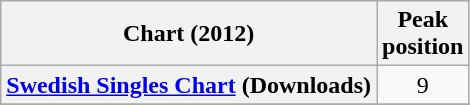<table class="wikitable sortable plainrowheaders">
<tr>
<th scope="col">Chart (2012)</th>
<th scope="col">Peak<br>position</th>
</tr>
<tr>
<th scope=row><a href='#'>Swedish Singles Chart</a> (Downloads)</th>
<td style="text-align:center;">9</td>
</tr>
<tr>
</tr>
</table>
